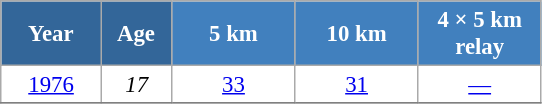<table class="wikitable" style="font-size:95%; text-align:center; border:grey solid 1px; border-collapse:collapse; background:#ffffff;">
<tr>
<th style="background-color:#369; color:white; width:60px;"> Year </th>
<th style="background-color:#369; color:white; width:40px;"> Age </th>
<th style="background-color:#4180be; color:white; width:75px;"> 5 km </th>
<th style="background-color:#4180be; color:white; width:75px;"> 10 km </th>
<th style="background-color:#4180be; color:white; width:75px;"> 4 × 5 km <br> relay </th>
</tr>
<tr>
<td><a href='#'>1976</a></td>
<td><em>17</em></td>
<td><a href='#'>33</a></td>
<td><a href='#'>31</a></td>
<td><a href='#'>—</a></td>
</tr>
<tr>
</tr>
</table>
